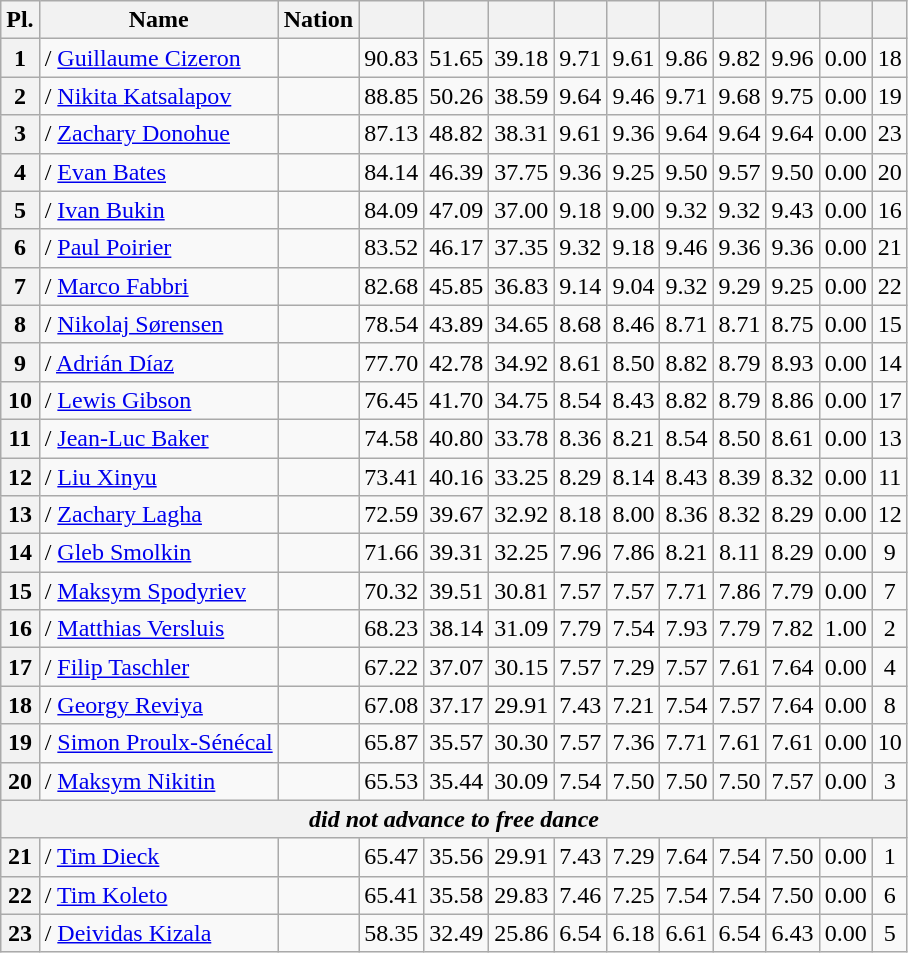<table class="wikitable sortable" style="text-align:center">
<tr>
<th>Pl.</th>
<th>Name</th>
<th>Nation</th>
<th></th>
<th></th>
<th></th>
<th></th>
<th></th>
<th></th>
<th></th>
<th></th>
<th></th>
<th></th>
</tr>
<tr>
<th>1</th>
<td align=left> / <a href='#'>Guillaume Cizeron</a></td>
<td align=left></td>
<td>90.83</td>
<td>51.65</td>
<td>39.18</td>
<td>9.71</td>
<td>9.61</td>
<td>9.86</td>
<td>9.82</td>
<td>9.96</td>
<td>0.00</td>
<td>18</td>
</tr>
<tr>
<th>2</th>
<td align=left> / <a href='#'>Nikita Katsalapov</a></td>
<td align=left></td>
<td>88.85</td>
<td>50.26</td>
<td>38.59</td>
<td>9.64</td>
<td>9.46</td>
<td>9.71</td>
<td>9.68</td>
<td>9.75</td>
<td>0.00</td>
<td>19</td>
</tr>
<tr>
<th>3</th>
<td align=left> / <a href='#'>Zachary Donohue</a></td>
<td align=left></td>
<td>87.13</td>
<td>48.82</td>
<td>38.31</td>
<td>9.61</td>
<td>9.36</td>
<td>9.64</td>
<td>9.64</td>
<td>9.64</td>
<td>0.00</td>
<td>23</td>
</tr>
<tr>
<th>4</th>
<td align=left> / <a href='#'>Evan Bates</a></td>
<td align=left></td>
<td>84.14</td>
<td>46.39</td>
<td>37.75</td>
<td>9.36</td>
<td>9.25</td>
<td>9.50</td>
<td>9.57</td>
<td>9.50</td>
<td>0.00</td>
<td>20</td>
</tr>
<tr>
<th>5</th>
<td align=left> / <a href='#'>Ivan Bukin</a></td>
<td align=left></td>
<td>84.09</td>
<td>47.09</td>
<td>37.00</td>
<td>9.18</td>
<td>9.00</td>
<td>9.32</td>
<td>9.32</td>
<td>9.43</td>
<td>0.00</td>
<td>16</td>
</tr>
<tr>
<th>6</th>
<td align=left> / <a href='#'>Paul Poirier</a></td>
<td align=left></td>
<td>83.52</td>
<td>46.17</td>
<td>37.35</td>
<td>9.32</td>
<td>9.18</td>
<td>9.46</td>
<td>9.36</td>
<td>9.36</td>
<td>0.00</td>
<td>21</td>
</tr>
<tr>
<th>7</th>
<td align=left> / <a href='#'>Marco Fabbri</a></td>
<td align=left></td>
<td>82.68</td>
<td>45.85</td>
<td>36.83</td>
<td>9.14</td>
<td>9.04</td>
<td>9.32</td>
<td>9.29</td>
<td>9.25</td>
<td>0.00</td>
<td>22</td>
</tr>
<tr>
<th>8</th>
<td align=left> / <a href='#'>Nikolaj Sørensen</a></td>
<td align=left></td>
<td>78.54</td>
<td>43.89</td>
<td>34.65</td>
<td>8.68</td>
<td>8.46</td>
<td>8.71</td>
<td>8.71</td>
<td>8.75</td>
<td>0.00</td>
<td>15</td>
</tr>
<tr>
<th>9</th>
<td align=left> / <a href='#'>Adrián Díaz</a></td>
<td align=left></td>
<td>77.70</td>
<td>42.78</td>
<td>34.92</td>
<td>8.61</td>
<td>8.50</td>
<td>8.82</td>
<td>8.79</td>
<td>8.93</td>
<td>0.00</td>
<td>14</td>
</tr>
<tr>
<th>10</th>
<td align=left> / <a href='#'>Lewis Gibson</a></td>
<td align=left></td>
<td>76.45</td>
<td>41.70</td>
<td>34.75</td>
<td>8.54</td>
<td>8.43</td>
<td>8.82</td>
<td>8.79</td>
<td>8.86</td>
<td>0.00</td>
<td>17</td>
</tr>
<tr>
<th>11</th>
<td align=left> / <a href='#'>Jean-Luc Baker</a></td>
<td align=left></td>
<td>74.58</td>
<td>40.80</td>
<td>33.78</td>
<td>8.36</td>
<td>8.21</td>
<td>8.54</td>
<td>8.50</td>
<td>8.61</td>
<td>0.00</td>
<td>13</td>
</tr>
<tr>
<th>12</th>
<td align=left> / <a href='#'>Liu Xinyu</a></td>
<td align=left></td>
<td>73.41</td>
<td>40.16</td>
<td>33.25</td>
<td>8.29</td>
<td>8.14</td>
<td>8.43</td>
<td>8.39</td>
<td>8.32</td>
<td>0.00</td>
<td>11</td>
</tr>
<tr>
<th>13</th>
<td align=left> / <a href='#'>Zachary Lagha</a></td>
<td align=left></td>
<td>72.59</td>
<td>39.67</td>
<td>32.92</td>
<td>8.18</td>
<td>8.00</td>
<td>8.36</td>
<td>8.32</td>
<td>8.29</td>
<td>0.00</td>
<td>12</td>
</tr>
<tr>
<th>14</th>
<td align=left> / <a href='#'>Gleb Smolkin</a></td>
<td align=left></td>
<td>71.66</td>
<td>39.31</td>
<td>32.25</td>
<td>7.96</td>
<td>7.86</td>
<td>8.21</td>
<td>8.11</td>
<td>8.29</td>
<td>0.00</td>
<td>9</td>
</tr>
<tr>
<th>15</th>
<td align=left> / <a href='#'>Maksym Spodyriev</a></td>
<td align=left></td>
<td>70.32</td>
<td>39.51</td>
<td>30.81</td>
<td>7.57</td>
<td>7.57</td>
<td>7.71</td>
<td>7.86</td>
<td>7.79</td>
<td>0.00</td>
<td>7</td>
</tr>
<tr>
<th>16</th>
<td align=left> / <a href='#'>Matthias Versluis</a></td>
<td align=left></td>
<td>68.23</td>
<td>38.14</td>
<td>31.09</td>
<td>7.79</td>
<td>7.54</td>
<td>7.93</td>
<td>7.79</td>
<td>7.82</td>
<td>1.00</td>
<td>2</td>
</tr>
<tr>
<th>17</th>
<td align=left> / <a href='#'>Filip Taschler</a></td>
<td align=left></td>
<td>67.22</td>
<td>37.07</td>
<td>30.15</td>
<td>7.57</td>
<td>7.29</td>
<td>7.57</td>
<td>7.61</td>
<td>7.64</td>
<td>0.00</td>
<td>4</td>
</tr>
<tr>
<th>18</th>
<td align=left> / <a href='#'>Georgy Reviya</a></td>
<td align=left></td>
<td>67.08</td>
<td>37.17</td>
<td>29.91</td>
<td>7.43</td>
<td>7.21</td>
<td>7.54</td>
<td>7.57</td>
<td>7.64</td>
<td>0.00</td>
<td>8</td>
</tr>
<tr>
<th>19</th>
<td align=left> / <a href='#'>Simon Proulx-Sénécal</a></td>
<td align=left></td>
<td>65.87</td>
<td>35.57</td>
<td>30.30</td>
<td>7.57</td>
<td>7.36</td>
<td>7.71</td>
<td>7.61</td>
<td>7.61</td>
<td>0.00</td>
<td>10</td>
</tr>
<tr>
<th>20</th>
<td align=left> / <a href='#'>Maksym Nikitin</a></td>
<td align=left></td>
<td>65.53</td>
<td>35.44</td>
<td>30.09</td>
<td>7.54</td>
<td>7.50</td>
<td>7.50</td>
<td>7.50</td>
<td>7.57</td>
<td>0.00</td>
<td>3</td>
</tr>
<tr>
<th colspan="13"><em>did not advance to free dance</em></th>
</tr>
<tr>
<th>21</th>
<td align=left> / <a href='#'>Tim Dieck</a></td>
<td align=left></td>
<td>65.47</td>
<td>35.56</td>
<td>29.91</td>
<td>7.43</td>
<td>7.29</td>
<td>7.64</td>
<td>7.54</td>
<td>7.50</td>
<td>0.00</td>
<td>1</td>
</tr>
<tr>
<th>22</th>
<td align=left> / <a href='#'>Tim Koleto</a></td>
<td align=left></td>
<td>65.41</td>
<td>35.58</td>
<td>29.83</td>
<td>7.46</td>
<td>7.25</td>
<td>7.54</td>
<td>7.54</td>
<td>7.50</td>
<td>0.00</td>
<td>6</td>
</tr>
<tr>
<th>23</th>
<td align=left> / <a href='#'>Deividas Kizala</a></td>
<td align=left></td>
<td>58.35</td>
<td>32.49</td>
<td>25.86</td>
<td>6.54</td>
<td>6.18</td>
<td>6.61</td>
<td>6.54</td>
<td>6.43</td>
<td>0.00</td>
<td>5</td>
</tr>
</table>
